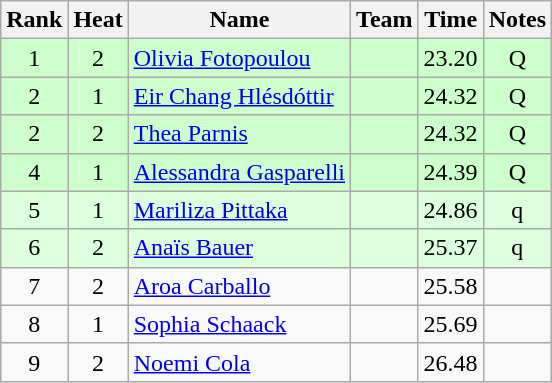<table class="wikitable sortable" style="text-align:center">
<tr>
<th>Rank</th>
<th>Heat</th>
<th>Name</th>
<th>Team</th>
<th>Time</th>
<th>Notes</th>
</tr>
<tr bgcolor=ccffcc>
<td>1</td>
<td>2</td>
<td align="left"><a href='#'>Olivia Fotopoulou</a></td>
<td align=left></td>
<td>23.20</td>
<td>Q</td>
</tr>
<tr bgcolor=ccffcc>
<td>2</td>
<td>1</td>
<td align="left"><a href='#'>Eir Chang Hlésdóttir</a></td>
<td align=left></td>
<td>24.32</td>
<td>Q</td>
</tr>
<tr bgcolor=ccffcc>
<td>2</td>
<td>2</td>
<td align="left"><a href='#'>Thea Parnis</a></td>
<td align=left></td>
<td>24.32</td>
<td>Q</td>
</tr>
<tr bgcolor=ccffcc>
<td>4</td>
<td>1</td>
<td align="left"><a href='#'>Alessandra Gasparelli</a></td>
<td align=left></td>
<td>24.39</td>
<td>Q</td>
</tr>
<tr bgcolor=ddffdd>
<td>5</td>
<td>1</td>
<td align="left"><a href='#'>Mariliza Pittaka</a></td>
<td align=left></td>
<td>24.86</td>
<td>q</td>
</tr>
<tr bgcolor=ddffdd>
<td>6</td>
<td>2</td>
<td align="left"><a href='#'>Anaïs Bauer</a></td>
<td align=left></td>
<td>25.37</td>
<td>q</td>
</tr>
<tr>
<td>7</td>
<td>2</td>
<td align="left"><a href='#'>Aroa Carballo</a></td>
<td align=left></td>
<td>25.58</td>
<td></td>
</tr>
<tr>
<td>8</td>
<td>1</td>
<td align="left"><a href='#'>Sophia Schaack</a></td>
<td align=left></td>
<td>25.69</td>
<td></td>
</tr>
<tr>
<td>9</td>
<td>2</td>
<td align="left"><a href='#'>Noemi Cola</a></td>
<td align=left></td>
<td>26.48</td>
<td></td>
</tr>
</table>
